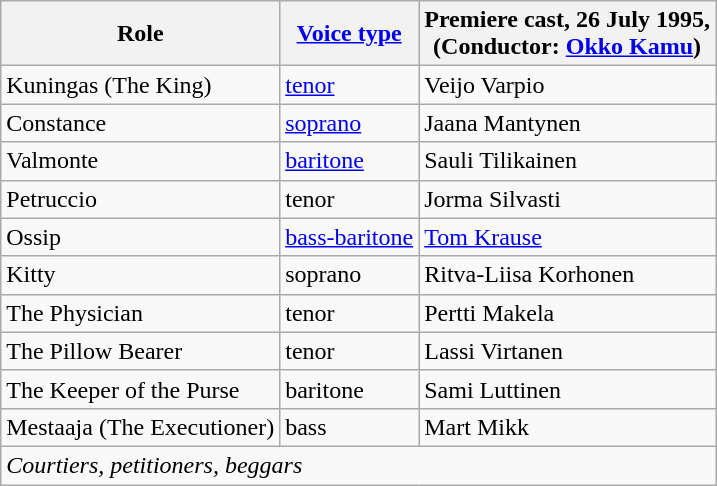<table class="wikitable">
<tr>
<th>Role</th>
<th><a href='#'>Voice type</a></th>
<th>Premiere cast, 26 July 1995,<br>(Conductor: <a href='#'>Okko Kamu</a>)</th>
</tr>
<tr>
<td>Kuningas (The King)</td>
<td><a href='#'>tenor</a></td>
<td>Veijo Varpio</td>
</tr>
<tr>
<td>Constance</td>
<td><a href='#'>soprano</a></td>
<td>Jaana Mantynen</td>
</tr>
<tr>
<td>Valmonte</td>
<td><a href='#'>baritone</a></td>
<td>Sauli Tilikainen</td>
</tr>
<tr>
<td>Petruccio</td>
<td>tenor</td>
<td>Jorma Silvasti</td>
</tr>
<tr>
<td>Ossip</td>
<td><a href='#'>bass-baritone</a></td>
<td><a href='#'>Tom Krause</a></td>
</tr>
<tr>
<td>Kitty</td>
<td>soprano</td>
<td>Ritva-Liisa Korhonen</td>
</tr>
<tr>
<td>The Physician</td>
<td>tenor</td>
<td>Pertti Makela</td>
</tr>
<tr>
<td>The Pillow Bearer</td>
<td>tenor</td>
<td>Lassi Virtanen</td>
</tr>
<tr>
<td>The Keeper of the Purse</td>
<td>baritone</td>
<td>Sami Luttinen</td>
</tr>
<tr>
<td>Mestaaja (The Executioner)</td>
<td>bass</td>
<td>Mart Mikk</td>
</tr>
<tr>
<td colspan="3"><em>Courtiers, petitioners, beggars</em></td>
</tr>
</table>
